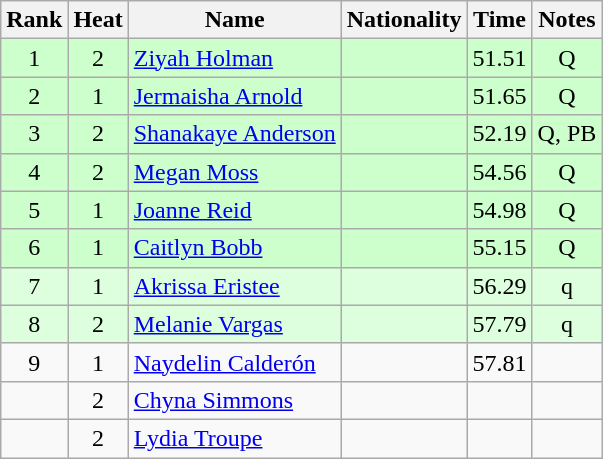<table class="wikitable sortable" style="text-align:center">
<tr>
<th>Rank</th>
<th>Heat</th>
<th>Name</th>
<th>Nationality</th>
<th>Time</th>
<th>Notes</th>
</tr>
<tr bgcolor=ccffcc>
<td>1</td>
<td>2</td>
<td align=left><a href='#'>Ziyah Holman</a></td>
<td align=left></td>
<td>51.51</td>
<td>Q</td>
</tr>
<tr bgcolor=ccffcc>
<td>2</td>
<td>1</td>
<td align=left><a href='#'>Jermaisha Arnold</a></td>
<td align=left></td>
<td>51.65</td>
<td>Q</td>
</tr>
<tr bgcolor=ccffcc>
<td>3</td>
<td>2</td>
<td align=left><a href='#'>Shanakaye Anderson</a></td>
<td align=left></td>
<td>52.19</td>
<td>Q, PB</td>
</tr>
<tr bgcolor=ccffcc>
<td>4</td>
<td>2</td>
<td align=left><a href='#'>Megan Moss</a></td>
<td align=left></td>
<td>54.56</td>
<td>Q</td>
</tr>
<tr bgcolor=ccffcc>
<td>5</td>
<td>1</td>
<td align=left><a href='#'>Joanne Reid</a></td>
<td align=left></td>
<td>54.98</td>
<td>Q</td>
</tr>
<tr bgcolor=ccffcc>
<td>6</td>
<td>1</td>
<td align=left><a href='#'>Caitlyn Bobb</a></td>
<td align=left></td>
<td>55.15</td>
<td>Q</td>
</tr>
<tr bgcolor=ddffdd>
<td>7</td>
<td>1</td>
<td align=left><a href='#'>Akrissa Eristee</a></td>
<td align=left></td>
<td>56.29</td>
<td>q</td>
</tr>
<tr bgcolor=ddffdd>
<td>8</td>
<td>2</td>
<td align=left><a href='#'>Melanie Vargas</a></td>
<td align=left></td>
<td>57.79</td>
<td>q</td>
</tr>
<tr>
<td>9</td>
<td>1</td>
<td align=left><a href='#'>Naydelin Calderón</a></td>
<td align=left></td>
<td>57.81</td>
<td></td>
</tr>
<tr>
<td></td>
<td>2</td>
<td align=left><a href='#'>Chyna Simmons</a></td>
<td align=left></td>
<td></td>
<td></td>
</tr>
<tr>
<td></td>
<td>2</td>
<td align=left><a href='#'>Lydia Troupe</a></td>
<td align=left></td>
<td></td>
<td></td>
</tr>
</table>
